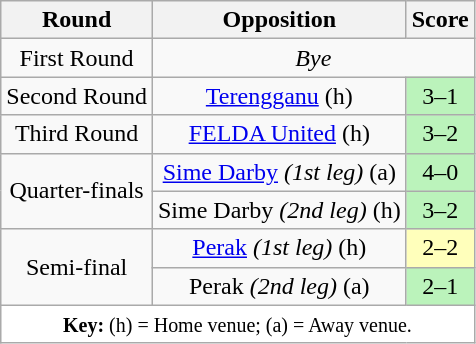<table class="wikitable" style="text-align:center">
<tr>
<th>Round</th>
<th>Opposition</th>
<th>Score</th>
</tr>
<tr>
<td>First Round</td>
<td colspan=2><em>Bye</em></td>
</tr>
<tr>
<td>Second Round</td>
<td><a href='#'>Terengganu</a> (h)</td>
<td style="background:#BBF3BB;">3–1</td>
</tr>
<tr>
<td>Third Round</td>
<td><a href='#'>FELDA United</a> (h)</td>
<td style="background:#BBF3BB;">3–2</td>
</tr>
<tr>
<td rowspan="2">Quarter-finals</td>
<td><a href='#'>Sime Darby</a> <em>(1st leg)</em> (a)</td>
<td style="background:#BBF3BB;">4–0</td>
</tr>
<tr>
<td>Sime Darby <em>(2nd leg)</em> (h)</td>
<td style="background:#BBF3BB;">3–2</td>
</tr>
<tr>
<td rowspan="2">Semi-final</td>
<td><a href='#'>Perak</a> <em>(1st leg)</em> (h)</td>
<td style="background:#FFFFBB;">2–2</td>
</tr>
<tr>
<td>Perak <em>(2nd leg)</em> (a)</td>
<td style="background:#BBF3BB;">2–1</td>
</tr>
<tr>
<td colspan="4" style="background-color:white"><small><strong>Key:</strong> (h) = Home venue; (a) = Away venue.</small></td>
</tr>
</table>
